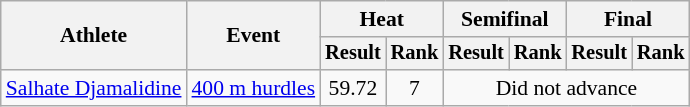<table class=wikitable style="font-size:90%">
<tr>
<th rowspan="2">Athlete</th>
<th rowspan="2">Event</th>
<th colspan="2">Heat</th>
<th colspan="2">Semifinal</th>
<th colspan="2">Final</th>
</tr>
<tr style="font-size:95%">
<th>Result</th>
<th>Rank</th>
<th>Result</th>
<th>Rank</th>
<th>Result</th>
<th>Rank</th>
</tr>
<tr align=center>
<td align=left><a href='#'>Salhate Djamalidine</a></td>
<td align=left><a href='#'>400 m hurdles</a></td>
<td>59.72</td>
<td>7</td>
<td colspan=4>Did not advance</td>
</tr>
</table>
